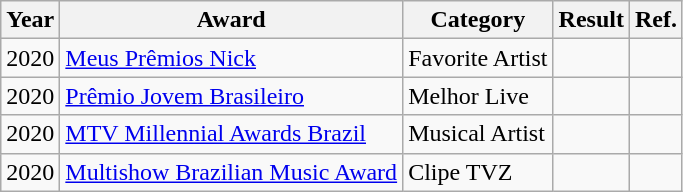<table class="wikitable">
<tr>
<th>Year</th>
<th>Award</th>
<th>Category</th>
<th>Result</th>
<th>Ref.</th>
</tr>
<tr>
<td rowspan=1>2020</td>
<td><a href='#'>Meus Prêmios Nick</a></td>
<td>Favorite Artist</td>
<td></td>
<td></td>
</tr>
<tr>
<td rowspan=1>2020</td>
<td><a href='#'>Prêmio Jovem Brasileiro</a></td>
<td>Melhor Live</td>
<td></td>
<td></td>
</tr>
<tr>
<td rowspan=1>2020</td>
<td><a href='#'>MTV Millennial Awards Brazil</a></td>
<td>Musical Artist</td>
<td></td>
<td></td>
</tr>
<tr>
<td rowspan=1>2020</td>
<td><a href='#'>Multishow Brazilian Music Award</a></td>
<td>Clipe TVZ</td>
<td></td>
<td></td>
</tr>
</table>
